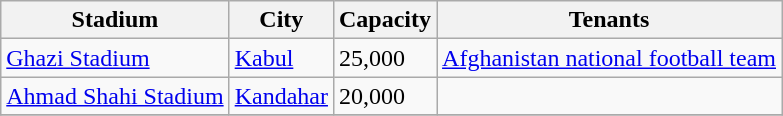<table class="wikitable sortable">
<tr>
<th>Stadium</th>
<th>City</th>
<th>Capacity</th>
<th>Tenants</th>
</tr>
<tr>
<td><a href='#'>Ghazi Stadium</a></td>
<td><a href='#'>Kabul</a></td>
<td>25,000</td>
<td><a href='#'>Afghanistan national football team</a></td>
</tr>
<tr>
<td><a href='#'>Ahmad Shahi Stadium</a></td>
<td><a href='#'>Kandahar</a></td>
<td>20,000</td>
<td></td>
</tr>
<tr>
</tr>
</table>
